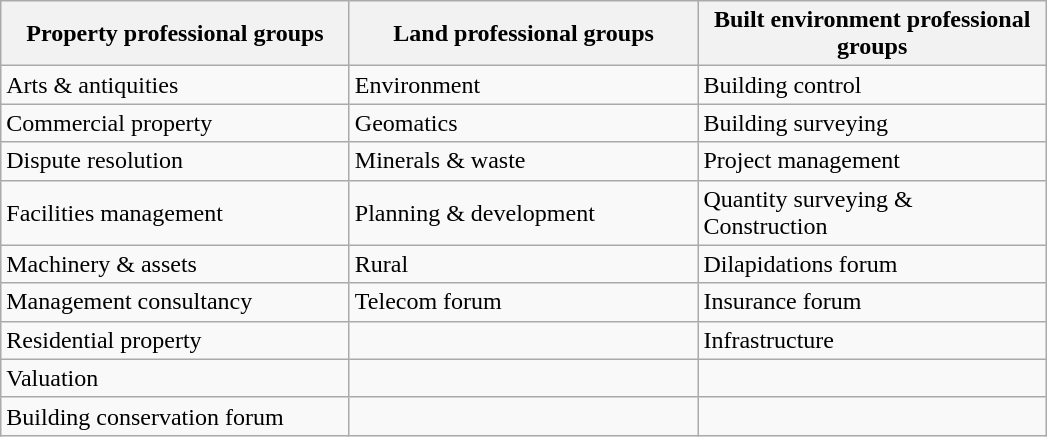<table class="wikitable">
<tr>
<th scope="col" width="225">Property professional groups</th>
<th scope="col" width="225">Land professional groups</th>
<th scope="col" width="225">Built environment professional groups</th>
</tr>
<tr>
<td>Arts & antiquities</td>
<td>Environment</td>
<td>Building control</td>
</tr>
<tr>
<td>Commercial property</td>
<td>Geomatics</td>
<td>Building surveying</td>
</tr>
<tr>
<td>Dispute resolution</td>
<td>Minerals & waste</td>
<td>Project management</td>
</tr>
<tr>
<td>Facilities management</td>
<td>Planning & development</td>
<td>Quantity surveying & Construction</td>
</tr>
<tr>
<td>Machinery & assets</td>
<td>Rural</td>
<td>Dilapidations forum</td>
</tr>
<tr>
<td>Management consultancy</td>
<td>Telecom forum</td>
<td>Insurance forum</td>
</tr>
<tr>
<td>Residential property</td>
<td></td>
<td>Infrastructure</td>
</tr>
<tr>
<td>Valuation</td>
<td></td>
<td></td>
</tr>
<tr>
<td>Building conservation forum</td>
<td></td>
<td></td>
</tr>
</table>
